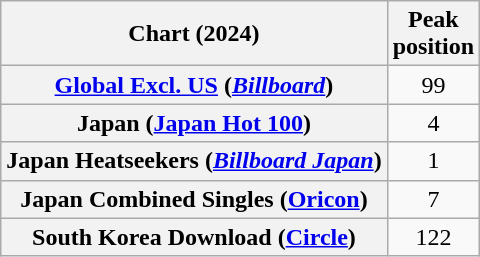<table class="wikitable sortable plainrowheaders" style="text-align:center">
<tr>
<th scope="col">Chart (2024)</th>
<th scope="col">Peak<br>position</th>
</tr>
<tr>
<th scope="row"><a href='#'>Global Excl. US</a> (<em><a href='#'>Billboard</a></em>)</th>
<td>99</td>
</tr>
<tr>
<th scope="row">Japan (<a href='#'>Japan Hot 100</a>)</th>
<td>4</td>
</tr>
<tr>
<th scope="row">Japan Heatseekers (<em><a href='#'>Billboard Japan</a></em>)</th>
<td>1</td>
</tr>
<tr>
<th scope="row">Japan Combined Singles (<a href='#'>Oricon</a>)</th>
<td>7</td>
</tr>
<tr>
<th scope="row">South Korea Download (<a href='#'>Circle</a>)</th>
<td>122</td>
</tr>
</table>
